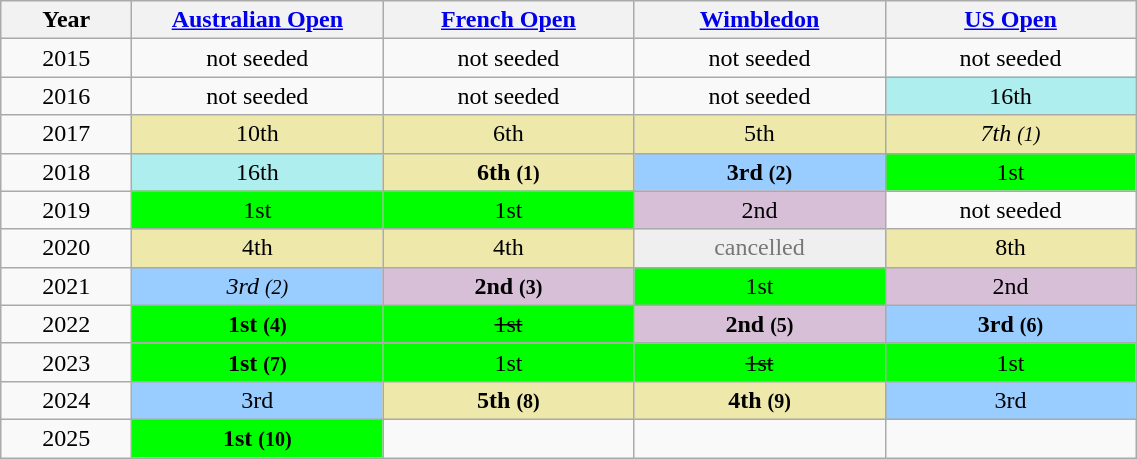<table class=wikitable style=text-align:center>
<tr>
<th width=80>Year</th>
<th width=160><a href='#'>Australian Open</a></th>
<th width=160><a href='#'>French Open</a></th>
<th width=160><a href='#'>Wimbledon</a></th>
<th width=160><a href='#'>US Open</a></th>
</tr>
<tr>
<td>2015</td>
<td>not seeded</td>
<td>not seeded</td>
<td>not seeded</td>
<td>not seeded</td>
</tr>
<tr>
<td>2016</td>
<td>not seeded</td>
<td>not seeded</td>
<td>not seeded</td>
<td bgcolor=afeeee>16th</td>
</tr>
<tr>
<td>2017</td>
<td bgcolor=eee8aa>10th</td>
<td bgcolor=eee8aa>6th</td>
<td bgcolor=eee8aa>5th</td>
<td bgcolor=#eee8aa><em>7th <small>(1)</small></em></td>
</tr>
<tr>
<td>2018</td>
<td bgcolor=afeeee>16th</td>
<td style="background:#eee8aa;"><strong>6th <small>(1)</small></strong></td>
<td style="background:#9cf;"><strong>3rd <small>(2)</small></strong></td>
<td bgcolor=lime>1st</td>
</tr>
<tr>
<td>2019</td>
<td bgcolor=lime>1st</td>
<td bgcolor=lime>1st</td>
<td style="background:thistle;">2nd</td>
<td>not seeded</td>
</tr>
<tr>
<td>2020</td>
<td style="background:#eee8aa;">4th</td>
<td style="background:#eee8aa;">4th</td>
<td style="color:#767676;background:#efefef;">cancelled</td>
<td bgcolor=eee8aa>8th</td>
</tr>
<tr>
<td>2021</td>
<td bgcolor=#9cf><em>3rd <small>(2)</small></em></td>
<td bgcolor=thistle><strong>2nd <small>(3)</small></strong></td>
<td bgcolor=lime>1st</td>
<td bgcolor=thistle>2nd</td>
</tr>
<tr>
<td>2022</td>
<td bgcolor=lime><strong>1st <small>(4)</small></strong></td>
<td bgcolor=lime><s>1st</s></td>
<td bgcolor=thistle><strong>2nd <small>(5)</small></strong></td>
<td bgcolor=#9cf><strong>3rd <small>(6)</small></strong></td>
</tr>
<tr>
<td>2023</td>
<td bgcolor=lime><strong>1st <small>(7)</small></strong></td>
<td bgcolor=lime>1st</td>
<td bgcolor=lime><s>1st</s></td>
<td bgcolor=lime>1st</td>
</tr>
<tr>
<td>2024</td>
<td bgcolor=#9cf>3rd</td>
<td bgcolor=eee8aa><strong>5th <small>(8)</small></strong></td>
<td bgcolor=eee8aa><strong>4th <small>(9)</small></strong></td>
<td bgcolor=#9cf>3rd</td>
</tr>
<tr>
<td>2025</td>
<td bgcolor=lime><strong>1st <small>(10)</small></strong></td>
<td></td>
<td></td>
<td></td>
</tr>
</table>
